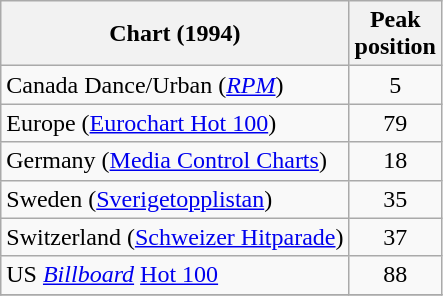<table class="wikitable sortable">
<tr>
<th>Chart (1994)</th>
<th>Peak<br>position</th>
</tr>
<tr>
<td>Canada Dance/Urban (<a href='#'><em>RPM</em></a>)</td>
<td align="center">5</td>
</tr>
<tr>
<td>Europe (<a href='#'>Eurochart Hot 100</a>)</td>
<td align="center">79</td>
</tr>
<tr>
<td>Germany (<a href='#'>Media Control Charts</a>)</td>
<td align="center">18</td>
</tr>
<tr>
<td>Sweden (<a href='#'>Sverigetopplistan</a>)</td>
<td align="center">35</td>
</tr>
<tr>
<td>Switzerland (<a href='#'>Schweizer Hitparade</a>)</td>
<td align="center">37</td>
</tr>
<tr>
<td>US <em><a href='#'>Billboard</a></em> <a href='#'>Hot 100</a></td>
<td align="center">88</td>
</tr>
<tr>
</tr>
</table>
